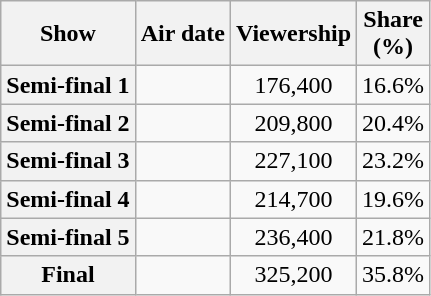<table class="wikitable plainrowheaders sortable" style="text-align:center">
<tr>
<th scope="col" class="unsortable">Show</th>
<th scope="col">Air date</th>
<th scope="col">Viewership</th>
<th scope="col">Share<br>(%)</th>
</tr>
<tr>
<th scope="row">Semi-final 1</th>
<td></td>
<td>176,400</td>
<td>16.6%</td>
</tr>
<tr>
<th scope="row">Semi-final 2</th>
<td></td>
<td>209,800</td>
<td>20.4%</td>
</tr>
<tr>
<th scope="row">Semi-final 3</th>
<td></td>
<td>227,100</td>
<td>23.2%</td>
</tr>
<tr>
<th scope="row">Semi-final 4</th>
<td></td>
<td>214,700</td>
<td>19.6%</td>
</tr>
<tr>
<th scope="row">Semi-final 5</th>
<td></td>
<td>236,400</td>
<td>21.8%</td>
</tr>
<tr>
<th scope="row">Final</th>
<td></td>
<td>325,200</td>
<td>35.8%</td>
</tr>
</table>
